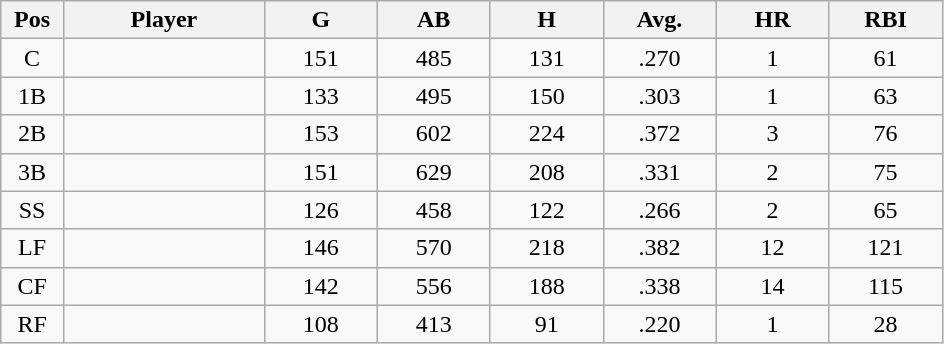<table class="wikitable sortable">
<tr>
<th bgcolor="#DDDDFF" width="5%">Pos</th>
<th bgcolor="#DDDDFF" width="16%">Player</th>
<th bgcolor="#DDDDFF" width="9%">G</th>
<th bgcolor="#DDDDFF" width="9%">AB</th>
<th bgcolor="#DDDDFF" width="9%">H</th>
<th bgcolor="#DDDDFF" width="9%">Avg.</th>
<th bgcolor="#DDDDFF" width="9%">HR</th>
<th bgcolor="#DDDDFF" width="9%">RBI</th>
</tr>
<tr align="center">
<td>C</td>
<td></td>
<td>151</td>
<td>485</td>
<td>131</td>
<td>.270</td>
<td>1</td>
<td>61</td>
</tr>
<tr align="center">
<td>1B</td>
<td></td>
<td>133</td>
<td>495</td>
<td>150</td>
<td>.303</td>
<td>1</td>
<td>63</td>
</tr>
<tr align="center">
<td>2B</td>
<td></td>
<td>153</td>
<td>602</td>
<td>224</td>
<td>.372</td>
<td>3</td>
<td>76</td>
</tr>
<tr align="center">
<td>3B</td>
<td></td>
<td>151</td>
<td>629</td>
<td>208</td>
<td>.331</td>
<td>2</td>
<td>75</td>
</tr>
<tr align="center">
<td>SS</td>
<td></td>
<td>126</td>
<td>458</td>
<td>122</td>
<td>.266</td>
<td>2</td>
<td>65</td>
</tr>
<tr align="center">
<td>LF</td>
<td></td>
<td>146</td>
<td>570</td>
<td>218</td>
<td>.382</td>
<td>12</td>
<td>121</td>
</tr>
<tr align="center">
<td>CF</td>
<td></td>
<td>142</td>
<td>556</td>
<td>188</td>
<td>.338</td>
<td>14</td>
<td>115</td>
</tr>
<tr align="center">
<td>RF</td>
<td></td>
<td>108</td>
<td>413</td>
<td>91</td>
<td>.220</td>
<td>1</td>
<td>28</td>
</tr>
</table>
